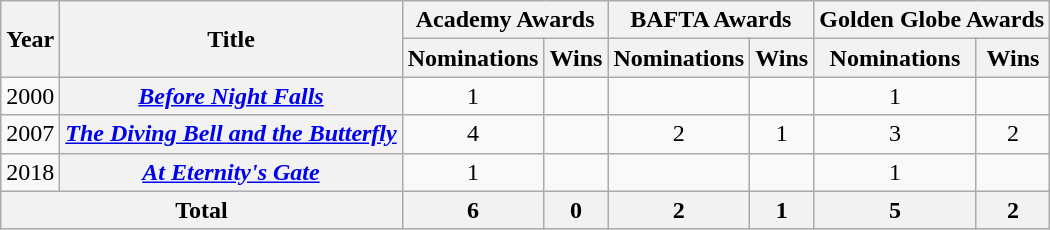<table class="wikitable plainrowheaders">
<tr>
<th scope="col" rowspan="2">Year</th>
<th scope="col" rowspan="2">Title</th>
<th scope="colgroup" colspan="2" style="text-align:center;">Academy Awards</th>
<th scope="colgroup" colspan="2" style="text-align:center;">BAFTA Awards</th>
<th scope="colgroup" colspan="2" style="text-align:center;">Golden Globe Awards</th>
</tr>
<tr>
<th scope="col">Nominations</th>
<th scope="col">Wins</th>
<th scope="col">Nominations</th>
<th scope="col">Wins</th>
<th scope="col">Nominations</th>
<th scope="col">Wins</th>
</tr>
<tr>
<td>2000</td>
<th scope="row"><em><a href='#'>Before Night Falls</a></em></th>
<td align=center>1</td>
<td align=center></td>
<td align=center></td>
<td align=center></td>
<td align=center>1</td>
<td align=center></td>
</tr>
<tr>
<td>2007</td>
<th scope="row"><em><a href='#'>The Diving Bell and the Butterfly</a></em></th>
<td align=center>4</td>
<td align=center></td>
<td align=center>2</td>
<td align=center>1</td>
<td align=center>3</td>
<td align=center>2</td>
</tr>
<tr>
<td>2018</td>
<th scope="row"><em><a href='#'>At Eternity's Gate</a></em></th>
<td align=center>1</td>
<td align=center></td>
<td align=center></td>
<td align=center></td>
<td align=center>1</td>
<td align=center></td>
</tr>
<tr>
<th scope="col" colspan="2">Total</th>
<th align=center>6</th>
<th align=center>0</th>
<th align=center>2</th>
<th align=center>1</th>
<th align=center>5</th>
<th align=center>2</th>
</tr>
</table>
